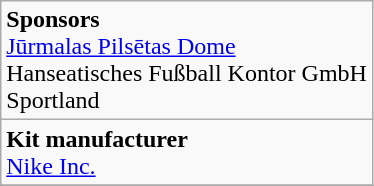<table class="wikitable">
<tr>
<td><strong>Sponsors</strong><br> <a href='#'>Jūrmalas Pilsētas Dome</a> <br> Hanseatisches Fußball Kontor GmbH <br> Sportland</td>
</tr>
<tr>
<td><strong>Kit manufacturer</strong><br> <a href='#'>Nike Inc.</a></td>
</tr>
<tr>
</tr>
</table>
